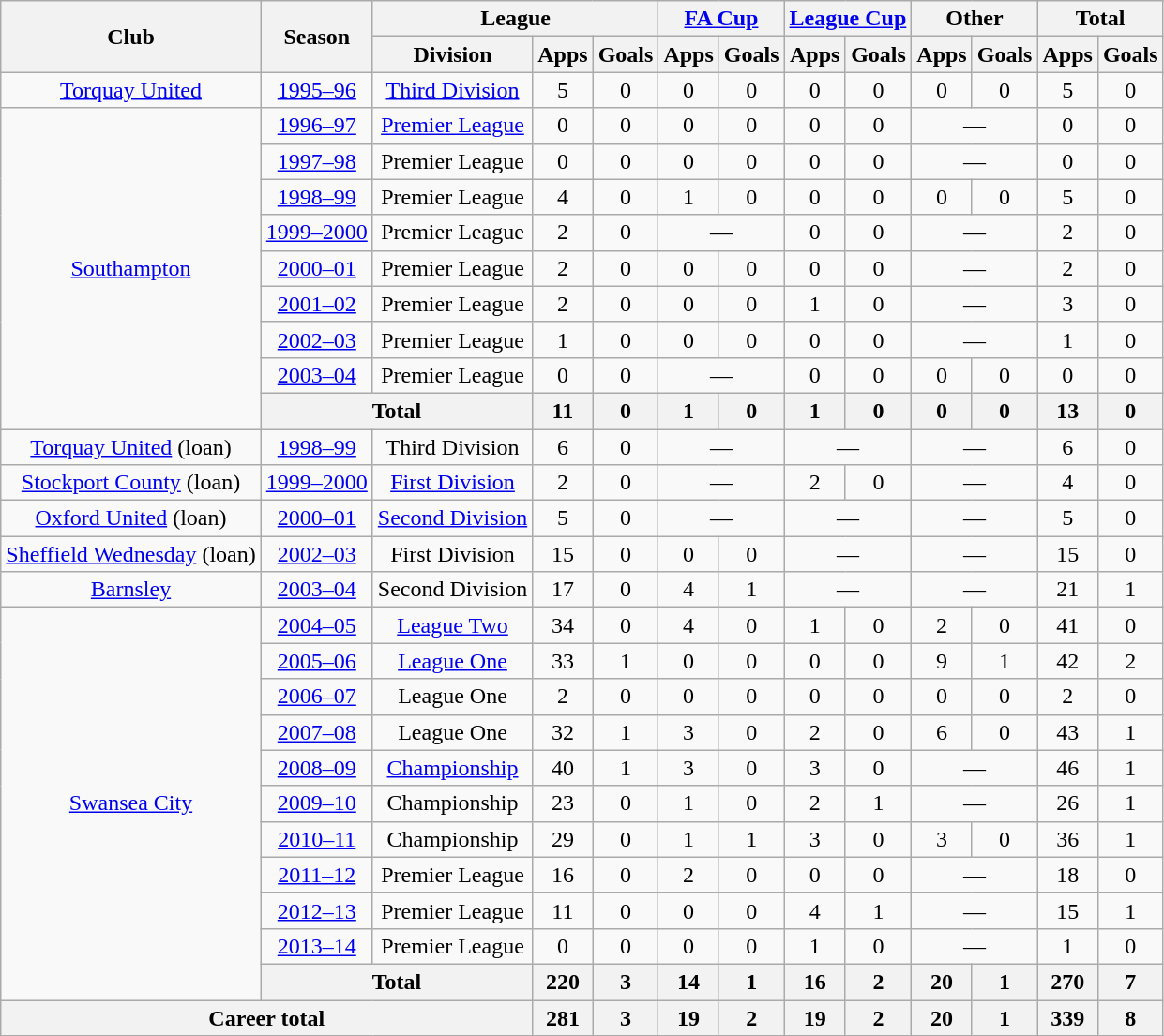<table class=wikitable style=text-align:center>
<tr>
<th rowspan=2>Club</th>
<th rowspan=2>Season</th>
<th colspan=3>League</th>
<th colspan=2><a href='#'>FA Cup</a></th>
<th colspan=2><a href='#'>League Cup</a></th>
<th colspan=2>Other</th>
<th colspan=2>Total</th>
</tr>
<tr>
<th>Division</th>
<th>Apps</th>
<th>Goals</th>
<th>Apps</th>
<th>Goals</th>
<th>Apps</th>
<th>Goals</th>
<th>Apps</th>
<th>Goals</th>
<th>Apps</th>
<th>Goals</th>
</tr>
<tr>
<td><a href='#'>Torquay United</a></td>
<td><a href='#'>1995–96</a></td>
<td><a href='#'>Third Division</a></td>
<td>5</td>
<td>0</td>
<td>0</td>
<td>0</td>
<td>0</td>
<td>0</td>
<td>0</td>
<td>0</td>
<td>5</td>
<td>0</td>
</tr>
<tr>
<td rowspan=9><a href='#'>Southampton</a></td>
<td><a href='#'>1996–97</a></td>
<td><a href='#'>Premier League</a></td>
<td>0</td>
<td>0</td>
<td>0</td>
<td>0</td>
<td>0</td>
<td>0</td>
<td colspan=2>—</td>
<td>0</td>
<td>0</td>
</tr>
<tr>
<td><a href='#'>1997–98</a></td>
<td>Premier League</td>
<td>0</td>
<td>0</td>
<td>0</td>
<td>0</td>
<td>0</td>
<td>0</td>
<td colspan=2>—</td>
<td>0</td>
<td>0</td>
</tr>
<tr>
<td><a href='#'>1998–99</a></td>
<td>Premier League</td>
<td>4</td>
<td>0</td>
<td>1</td>
<td>0</td>
<td>0</td>
<td>0</td>
<td>0</td>
<td>0</td>
<td>5</td>
<td>0</td>
</tr>
<tr>
<td><a href='#'>1999–2000</a></td>
<td>Premier League</td>
<td>2</td>
<td>0</td>
<td colspan=2>—</td>
<td>0</td>
<td>0</td>
<td colspan=2>—</td>
<td>2</td>
<td>0</td>
</tr>
<tr>
<td><a href='#'>2000–01</a></td>
<td>Premier League</td>
<td>2</td>
<td>0</td>
<td>0</td>
<td>0</td>
<td>0</td>
<td>0</td>
<td colspan=2>—</td>
<td>2</td>
<td>0</td>
</tr>
<tr>
<td><a href='#'>2001–02</a></td>
<td>Premier League</td>
<td>2</td>
<td>0</td>
<td>0</td>
<td>0</td>
<td>1</td>
<td>0</td>
<td colspan=2>—</td>
<td>3</td>
<td>0</td>
</tr>
<tr>
<td><a href='#'>2002–03</a></td>
<td>Premier League</td>
<td>1</td>
<td>0</td>
<td>0</td>
<td>0</td>
<td>0</td>
<td>0</td>
<td colspan=2>—</td>
<td>1</td>
<td>0</td>
</tr>
<tr>
<td><a href='#'>2003–04</a></td>
<td>Premier League</td>
<td>0</td>
<td>0</td>
<td colspan=2>—</td>
<td>0</td>
<td>0</td>
<td>0</td>
<td>0</td>
<td>0</td>
<td>0</td>
</tr>
<tr>
<th colspan=2>Total</th>
<th>11</th>
<th>0</th>
<th>1</th>
<th>0</th>
<th>1</th>
<th>0</th>
<th>0</th>
<th>0</th>
<th>13</th>
<th>0</th>
</tr>
<tr>
<td><a href='#'>Torquay United</a> (loan)</td>
<td><a href='#'>1998–99</a></td>
<td>Third Division</td>
<td>6</td>
<td>0</td>
<td colspan=2>—</td>
<td colspan=2>—</td>
<td colspan=2>—</td>
<td>6</td>
<td>0</td>
</tr>
<tr>
<td><a href='#'>Stockport County</a> (loan)</td>
<td><a href='#'>1999–2000</a></td>
<td><a href='#'>First Division</a></td>
<td>2</td>
<td>0</td>
<td colspan=2>—</td>
<td>2</td>
<td>0</td>
<td colspan=2>—</td>
<td>4</td>
<td>0</td>
</tr>
<tr>
<td><a href='#'>Oxford United</a> (loan)</td>
<td><a href='#'>2000–01</a></td>
<td><a href='#'>Second Division</a></td>
<td>5</td>
<td>0</td>
<td colspan=2>—</td>
<td colspan=2>—</td>
<td colspan=2>—</td>
<td>5</td>
<td>0</td>
</tr>
<tr>
<td><a href='#'>Sheffield Wednesday</a> (loan)</td>
<td><a href='#'>2002–03</a></td>
<td>First Division</td>
<td>15</td>
<td>0</td>
<td>0</td>
<td>0</td>
<td colspan=2>—</td>
<td colspan=2>—</td>
<td>15</td>
<td>0</td>
</tr>
<tr>
<td><a href='#'>Barnsley</a></td>
<td><a href='#'>2003–04</a></td>
<td>Second Division</td>
<td>17</td>
<td>0</td>
<td>4</td>
<td>1</td>
<td colspan=2>—</td>
<td colspan=2>—</td>
<td>21</td>
<td>1</td>
</tr>
<tr>
<td rowspan=11><a href='#'>Swansea City</a></td>
<td><a href='#'>2004–05</a></td>
<td><a href='#'>League Two</a></td>
<td>34</td>
<td>0</td>
<td>4</td>
<td>0</td>
<td>1</td>
<td>0</td>
<td>2</td>
<td>0</td>
<td>41</td>
<td>0</td>
</tr>
<tr>
<td><a href='#'>2005–06</a></td>
<td><a href='#'>League One</a></td>
<td>33</td>
<td>1</td>
<td>0</td>
<td>0</td>
<td>0</td>
<td>0</td>
<td>9</td>
<td>1</td>
<td>42</td>
<td>2</td>
</tr>
<tr>
<td><a href='#'>2006–07</a></td>
<td>League One</td>
<td>2</td>
<td>0</td>
<td>0</td>
<td>0</td>
<td>0</td>
<td>0</td>
<td>0</td>
<td>0</td>
<td>2</td>
<td>0</td>
</tr>
<tr>
<td><a href='#'>2007–08</a></td>
<td>League One</td>
<td>32</td>
<td>1</td>
<td>3</td>
<td>0</td>
<td>2</td>
<td>0</td>
<td>6</td>
<td>0</td>
<td>43</td>
<td>1</td>
</tr>
<tr>
<td><a href='#'>2008–09</a></td>
<td><a href='#'>Championship</a></td>
<td>40</td>
<td>1</td>
<td>3</td>
<td>0</td>
<td>3</td>
<td>0</td>
<td colspan=2>—</td>
<td>46</td>
<td>1</td>
</tr>
<tr>
<td><a href='#'>2009–10</a></td>
<td>Championship</td>
<td>23</td>
<td>0</td>
<td>1</td>
<td>0</td>
<td>2</td>
<td>1</td>
<td colspan=2>—</td>
<td>26</td>
<td>1</td>
</tr>
<tr>
<td><a href='#'>2010–11</a></td>
<td>Championship</td>
<td>29</td>
<td>0</td>
<td>1</td>
<td>1</td>
<td>3</td>
<td>0</td>
<td>3</td>
<td>0</td>
<td>36</td>
<td>1</td>
</tr>
<tr>
<td><a href='#'>2011–12</a></td>
<td>Premier League</td>
<td>16</td>
<td>0</td>
<td>2</td>
<td>0</td>
<td>0</td>
<td>0</td>
<td colspan=2>—</td>
<td>18</td>
<td>0</td>
</tr>
<tr>
<td><a href='#'>2012–13</a></td>
<td>Premier League</td>
<td>11</td>
<td>0</td>
<td>0</td>
<td>0</td>
<td>4</td>
<td>1</td>
<td colspan=2>—</td>
<td>15</td>
<td>1</td>
</tr>
<tr>
<td><a href='#'>2013–14</a></td>
<td>Premier League</td>
<td>0</td>
<td>0</td>
<td>0</td>
<td>0</td>
<td>1</td>
<td>0</td>
<td colspan=2>—</td>
<td>1</td>
<td>0</td>
</tr>
<tr>
<th colspan=2>Total</th>
<th>220</th>
<th>3</th>
<th>14</th>
<th>1</th>
<th>16</th>
<th>2</th>
<th>20</th>
<th>1</th>
<th>270</th>
<th>7</th>
</tr>
<tr>
<th colspan=3>Career total</th>
<th>281</th>
<th>3</th>
<th>19</th>
<th>2</th>
<th>19</th>
<th>2</th>
<th>20</th>
<th>1</th>
<th>339</th>
<th>8</th>
</tr>
</table>
